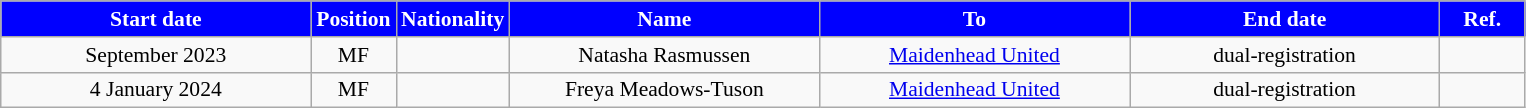<table class="wikitable" style="text-align:center; font-size:90%; ">
<tr>
<th style="background:#00f; color:white; width:200px;">Start date</th>
<th style="background:#00f; color:white; width:50px;">Position</th>
<th style="background:#00f; color:white; width:50px;">Nationality</th>
<th style="background:#00f; color:white; width:200px;">Name</th>
<th style="background:#00f; color:white; width:200px;">To</th>
<th style="background:#00f; color:white; width:200px;">End date</th>
<th style="background:#00f; color:white; width:50px;">Ref.</th>
</tr>
<tr>
<td>September 2023</td>
<td>MF</td>
<td></td>
<td>Natasha Rasmussen</td>
<td><a href='#'>Maidenhead United</a></td>
<td>dual-registration</td>
<td></td>
</tr>
<tr>
<td>4 January 2024</td>
<td>MF</td>
<td></td>
<td>Freya Meadows-Tuson</td>
<td><a href='#'>Maidenhead United</a></td>
<td>dual-registration</td>
<td></td>
</tr>
</table>
